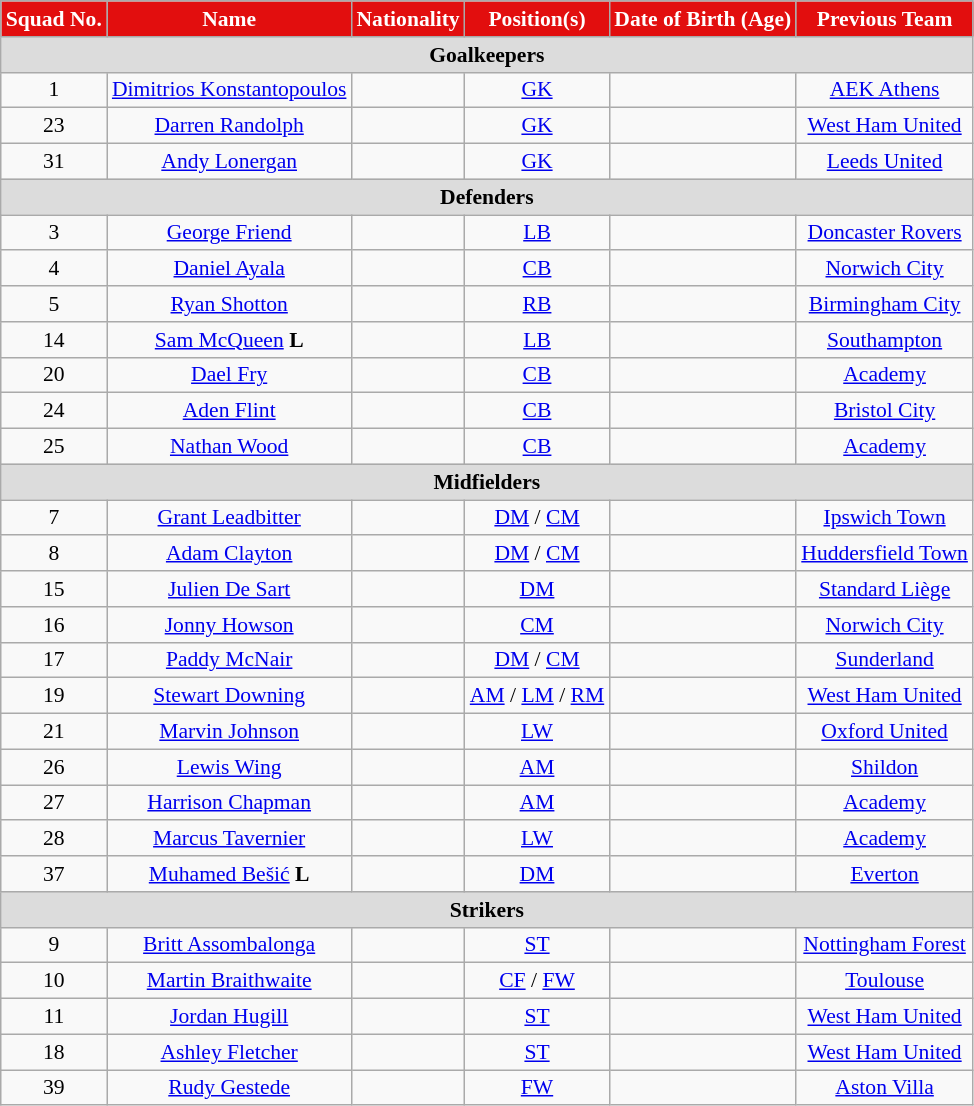<table class="wikitable" style="text-align:center; font-size:90%;">
<tr>
<th style="background:#E20E0E; color:white; text-align:center;">Squad No.</th>
<th style="background:#E20E0E; color:white; text-align:center;">Name</th>
<th style="background:#E20E0E; color:white; text-align:center;">Nationality</th>
<th style="background:#E20E0E; color:white; text-align:center;">Position(s)</th>
<th style="background:#E20E0E; color:white; text-align:center;">Date of Birth (Age)</th>
<th style="background:#E20E0E; color:white; text-align:center;">Previous Team</th>
</tr>
<tr>
<th colspan="6" style="background:#dcdcdc; text-align:center">Goalkeepers</th>
</tr>
<tr>
<td>1</td>
<td><a href='#'>Dimitrios Konstantopoulos</a></td>
<td></td>
<td><a href='#'>GK</a></td>
<td></td>
<td> <a href='#'>AEK Athens</a></td>
</tr>
<tr>
<td>23</td>
<td><a href='#'>Darren Randolph</a></td>
<td></td>
<td><a href='#'>GK</a></td>
<td></td>
<td> <a href='#'>West Ham United</a></td>
</tr>
<tr>
<td>31</td>
<td><a href='#'>Andy Lonergan</a></td>
<td></td>
<td><a href='#'>GK</a></td>
<td></td>
<td> <a href='#'>Leeds United</a></td>
</tr>
<tr>
<th colspan="6" style="background:#dcdcdc; text-align:center">Defenders</th>
</tr>
<tr>
<td>3</td>
<td><a href='#'>George Friend</a></td>
<td></td>
<td><a href='#'>LB</a></td>
<td></td>
<td> <a href='#'>Doncaster Rovers</a></td>
</tr>
<tr>
<td>4</td>
<td><a href='#'>Daniel Ayala</a></td>
<td></td>
<td><a href='#'>CB</a></td>
<td></td>
<td> <a href='#'>Norwich City</a></td>
</tr>
<tr>
<td>5</td>
<td><a href='#'>Ryan Shotton</a></td>
<td></td>
<td><a href='#'>RB</a></td>
<td></td>
<td> <a href='#'>Birmingham City</a></td>
</tr>
<tr>
<td>14</td>
<td><a href='#'>Sam McQueen</a> <strong>L</strong></td>
<td></td>
<td><a href='#'>LB</a></td>
<td></td>
<td> <a href='#'>Southampton</a></td>
</tr>
<tr>
<td>20</td>
<td><a href='#'>Dael Fry</a></td>
<td></td>
<td><a href='#'>CB</a></td>
<td></td>
<td><a href='#'>Academy</a></td>
</tr>
<tr>
<td>24</td>
<td><a href='#'>Aden Flint</a></td>
<td></td>
<td><a href='#'>CB</a></td>
<td></td>
<td> <a href='#'>Bristol City</a></td>
</tr>
<tr>
<td>25</td>
<td><a href='#'>Nathan Wood</a></td>
<td></td>
<td><a href='#'>CB</a></td>
<td></td>
<td><a href='#'>Academy</a></td>
</tr>
<tr>
<th colspan="6" style="background:#dcdcdc; text-align:center">Midfielders</th>
</tr>
<tr>
<td>7</td>
<td><a href='#'>Grant Leadbitter</a></td>
<td></td>
<td><a href='#'>DM</a> / <a href='#'>CM</a></td>
<td></td>
<td> <a href='#'>Ipswich Town</a></td>
</tr>
<tr>
<td>8</td>
<td><a href='#'>Adam Clayton</a></td>
<td></td>
<td><a href='#'>DM</a> / <a href='#'>CM</a></td>
<td></td>
<td> <a href='#'>Huddersfield Town</a></td>
</tr>
<tr>
<td>15</td>
<td><a href='#'>Julien De Sart</a></td>
<td></td>
<td><a href='#'>DM</a></td>
<td></td>
<td> <a href='#'>Standard Liège</a></td>
</tr>
<tr>
<td>16</td>
<td><a href='#'>Jonny Howson</a></td>
<td></td>
<td><a href='#'>CM</a></td>
<td></td>
<td> <a href='#'>Norwich City</a></td>
</tr>
<tr>
<td>17</td>
<td><a href='#'>Paddy McNair</a></td>
<td></td>
<td><a href='#'>DM</a> / <a href='#'>CM</a></td>
<td></td>
<td> <a href='#'>Sunderland</a></td>
</tr>
<tr>
<td>19</td>
<td><a href='#'>Stewart Downing</a></td>
<td></td>
<td><a href='#'>AM</a> / <a href='#'>LM</a> / <a href='#'>RM</a></td>
<td></td>
<td> <a href='#'>West Ham United</a></td>
</tr>
<tr>
<td>21</td>
<td><a href='#'>Marvin Johnson</a></td>
<td></td>
<td><a href='#'>LW</a></td>
<td></td>
<td> <a href='#'>Oxford United</a></td>
</tr>
<tr>
<td>26</td>
<td><a href='#'>Lewis Wing</a></td>
<td></td>
<td><a href='#'>AM</a></td>
<td></td>
<td> <a href='#'>Shildon</a></td>
</tr>
<tr>
<td>27</td>
<td><a href='#'>Harrison Chapman</a></td>
<td></td>
<td><a href='#'>AM</a></td>
<td></td>
<td><a href='#'>Academy</a></td>
</tr>
<tr>
<td>28</td>
<td><a href='#'>Marcus Tavernier</a></td>
<td></td>
<td><a href='#'>LW</a></td>
<td></td>
<td><a href='#'>Academy</a></td>
</tr>
<tr>
<td>37</td>
<td><a href='#'>Muhamed Bešić</a> <strong>L</strong></td>
<td></td>
<td><a href='#'>DM</a></td>
<td></td>
<td> <a href='#'>Everton</a></td>
</tr>
<tr>
<th colspan="6" style="background:#dcdcdc; text-align:center">Strikers</th>
</tr>
<tr>
<td>9</td>
<td><a href='#'>Britt Assombalonga</a></td>
<td></td>
<td><a href='#'>ST</a></td>
<td></td>
<td> <a href='#'>Nottingham Forest</a></td>
</tr>
<tr>
<td>10</td>
<td><a href='#'>Martin Braithwaite</a></td>
<td></td>
<td><a href='#'>CF</a> / <a href='#'>FW</a></td>
<td></td>
<td> <a href='#'>Toulouse</a></td>
</tr>
<tr>
<td>11</td>
<td><a href='#'>Jordan Hugill</a></td>
<td></td>
<td><a href='#'>ST</a></td>
<td></td>
<td> <a href='#'>West Ham United</a></td>
</tr>
<tr>
<td>18</td>
<td><a href='#'>Ashley Fletcher</a></td>
<td></td>
<td><a href='#'>ST</a></td>
<td></td>
<td> <a href='#'>West Ham United</a></td>
</tr>
<tr>
<td>39</td>
<td><a href='#'>Rudy Gestede</a></td>
<td></td>
<td><a href='#'>FW</a></td>
<td></td>
<td> <a href='#'>Aston Villa</a></td>
</tr>
</table>
